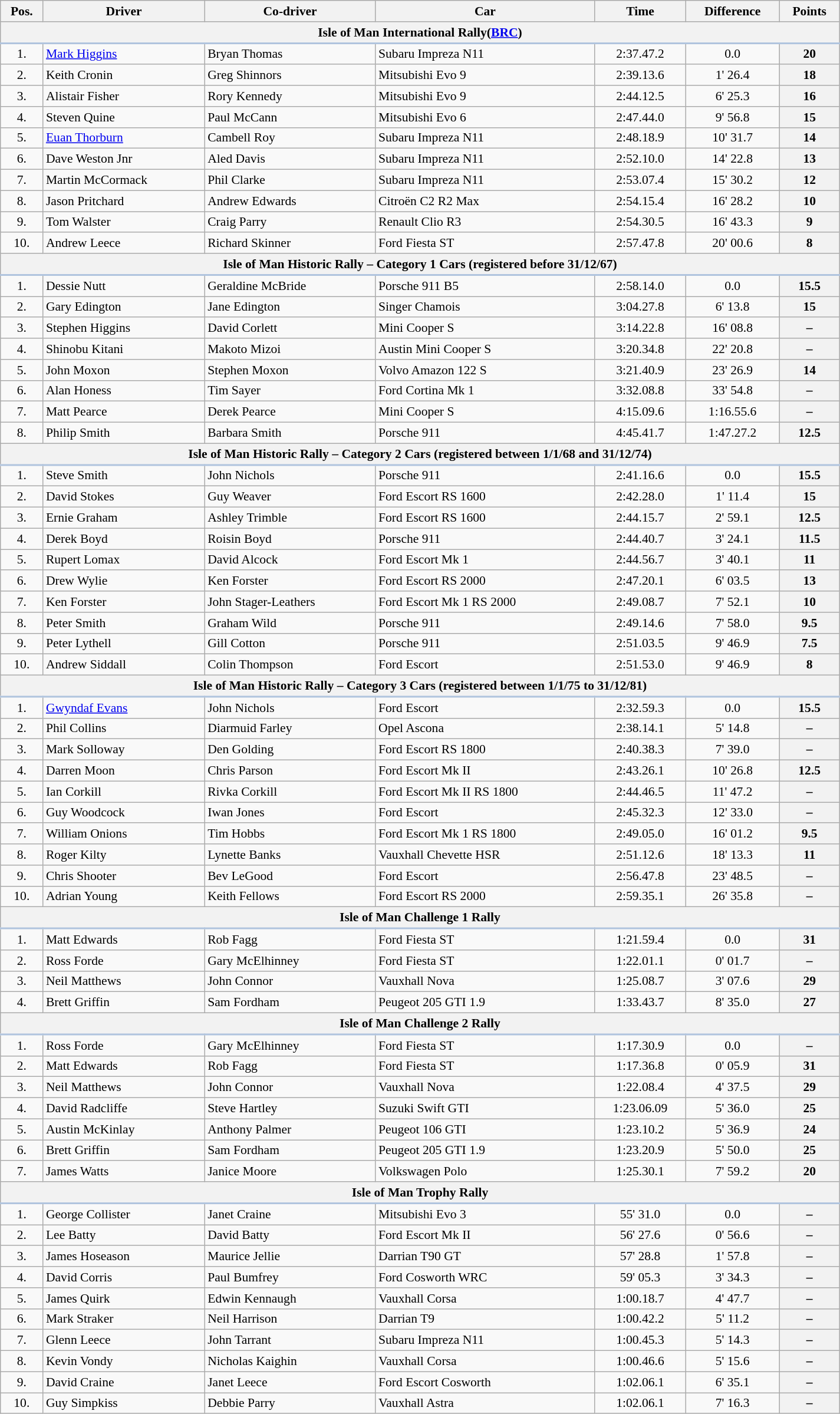<table class="wikitable" width="100%" style="text-align: center; font-size: 90%; max-width: 950px;">
<tr>
<th>Pos.</th>
<th>Driver</th>
<th>Co-driver</th>
<th>Car</th>
<th>Time</th>
<th>Difference</th>
<th>Points</th>
</tr>
<tr>
<th colspan="7" style="border-bottom: 2px solid LightSteelBlue;">Isle of Man International Rally(<a href='#'>BRC</a>)</th>
</tr>
<tr>
<td>1.</td>
<td align="left"> <a href='#'>Mark Higgins</a></td>
<td align="left"> Bryan Thomas</td>
<td align="left">Subaru Impreza N11</td>
<td>2:37.47.2</td>
<td>0.0</td>
<th>20</th>
</tr>
<tr>
<td>2.</td>
<td align="left"> Keith Cronin</td>
<td align="left"> Greg Shinnors</td>
<td align="left">Mitsubishi Evo 9</td>
<td>2:39.13.6</td>
<td>1' 26.4</td>
<th>18</th>
</tr>
<tr>
<td>3.</td>
<td align="left"> Alistair Fisher</td>
<td align="left"> Rory Kennedy</td>
<td align="left">Mitsubishi Evo 9</td>
<td>2:44.12.5</td>
<td>6' 25.3</td>
<th>16</th>
</tr>
<tr>
<td>4.</td>
<td align="left"> Steven Quine</td>
<td align="left"> Paul McCann</td>
<td align="left">Mitsubishi Evo 6</td>
<td>2:47.44.0</td>
<td>9' 56.8</td>
<th>15</th>
</tr>
<tr>
<td>5.</td>
<td align="left"> <a href='#'>Euan Thorburn</a></td>
<td align="left"> Cambell Roy</td>
<td align="left">Subaru Impreza N11</td>
<td>2:48.18.9</td>
<td>10' 31.7</td>
<th>14</th>
</tr>
<tr>
<td>6.</td>
<td align="left"> Dave Weston Jnr</td>
<td align="left"> Aled Davis</td>
<td align="left">Subaru Impreza N11</td>
<td>2:52.10.0</td>
<td>14' 22.8</td>
<th>13</th>
</tr>
<tr>
<td>7.</td>
<td align="left"> Martin McCormack</td>
<td align="left"> Phil Clarke</td>
<td align="left">Subaru Impreza N11</td>
<td>2:53.07.4</td>
<td>15' 30.2</td>
<th>12</th>
</tr>
<tr>
<td>8.</td>
<td align="left"> Jason Pritchard</td>
<td align="left"> Andrew Edwards</td>
<td align="left">Citroën C2 R2 Max</td>
<td>2:54.15.4</td>
<td>16' 28.2</td>
<th>10</th>
</tr>
<tr>
<td>9.</td>
<td align="left"> Tom Walster</td>
<td align="left"> Craig Parry</td>
<td align="left">Renault Clio R3</td>
<td>2:54.30.5</td>
<td>16' 43.3</td>
<th>9</th>
</tr>
<tr>
<td>10.</td>
<td align="left"> Andrew Leece</td>
<td align="left"> Richard Skinner</td>
<td align="left">Ford Fiesta ST</td>
<td>2:57.47.8</td>
<td>20' 00.6</td>
<th>8</th>
</tr>
<tr>
<th colspan="7" style="border-bottom: 2px solid LightSteelBlue;">Isle of Man Historic Rally – Category 1 Cars (registered before 31/12/67)</th>
</tr>
<tr>
<td>1.</td>
<td align="left"> Dessie Nutt</td>
<td align="left"> Geraldine McBride</td>
<td align="left">Porsche 911 B5</td>
<td>2:58.14.0</td>
<td>0.0</td>
<th>15.5</th>
</tr>
<tr>
<td>2.</td>
<td align="left"> Gary Edington</td>
<td align="left"> Jane Edington</td>
<td align="left">Singer Chamois</td>
<td>3:04.27.8</td>
<td>6' 13.8</td>
<th>15</th>
</tr>
<tr>
<td>3.</td>
<td align="left"> Stephen Higgins</td>
<td align="left"> David Corlett</td>
<td align="left">Mini Cooper S</td>
<td>3:14.22.8</td>
<td>16' 08.8</td>
<th>–</th>
</tr>
<tr>
<td>4.</td>
<td align="left"> Shinobu Kitani</td>
<td align="left"> Makoto Mizoi</td>
<td align="left">Austin Mini Cooper S</td>
<td>3:20.34.8</td>
<td>22' 20.8</td>
<th>–</th>
</tr>
<tr>
<td>5.</td>
<td align="left"> John Moxon</td>
<td align="left"> Stephen Moxon</td>
<td align="left">Volvo Amazon 122 S</td>
<td>3:21.40.9</td>
<td>23' 26.9</td>
<th>14</th>
</tr>
<tr>
<td>6.</td>
<td align="left"> Alan Honess</td>
<td align="left"> Tim Sayer</td>
<td align="left">Ford Cortina Mk 1</td>
<td>3:32.08.8</td>
<td>33' 54.8</td>
<th>–</th>
</tr>
<tr>
<td>7.</td>
<td align="left"> Matt Pearce</td>
<td align="left"> Derek Pearce</td>
<td align="left">Mini Cooper S</td>
<td>4:15.09.6</td>
<td>1:16.55.6</td>
<th>–</th>
</tr>
<tr>
<td>8.</td>
<td align="left"> Philip Smith</td>
<td align="left"> Barbara Smith</td>
<td align="left">Porsche 911</td>
<td>4:45.41.7</td>
<td>1:47.27.2</td>
<th>12.5</th>
</tr>
<tr>
<th colspan="7" style="border-bottom: 2px solid LightSteelBlue;">Isle of Man Historic Rally – Category 2 Cars (registered between 1/1/68 and 31/12/74)</th>
</tr>
<tr>
<td>1.</td>
<td align="left"> Steve Smith</td>
<td align="left"> John Nichols</td>
<td align="left">Porsche 911</td>
<td>2:41.16.6</td>
<td>0.0</td>
<th>15.5</th>
</tr>
<tr>
<td>2.</td>
<td align="left"> David Stokes</td>
<td align="left"> Guy Weaver</td>
<td align="left">Ford Escort RS 1600</td>
<td>2:42.28.0</td>
<td>1' 11.4</td>
<th>15</th>
</tr>
<tr>
<td>3.</td>
<td align="left"> Ernie Graham</td>
<td align="left"> Ashley Trimble</td>
<td align="left">Ford Escort RS 1600</td>
<td>2:44.15.7</td>
<td>2' 59.1</td>
<th>12.5</th>
</tr>
<tr>
<td>4.</td>
<td align="left"> Derek Boyd</td>
<td align="left"> Roisin Boyd</td>
<td align="left">Porsche 911</td>
<td>2:44.40.7</td>
<td>3' 24.1</td>
<th>11.5</th>
</tr>
<tr>
<td>5.</td>
<td align="left"> Rupert Lomax</td>
<td align="left"> David Alcock</td>
<td align="left">Ford Escort Mk 1</td>
<td>2:44.56.7</td>
<td>3' 40.1</td>
<th>11</th>
</tr>
<tr>
<td>6.</td>
<td align="left"> Drew Wylie</td>
<td align="left"> Ken Forster</td>
<td align="left">Ford Escort RS 2000</td>
<td>2:47.20.1</td>
<td>6' 03.5</td>
<th>13</th>
</tr>
<tr>
<td>7.</td>
<td align="left"> Ken Forster</td>
<td align="left"> John Stager-Leathers</td>
<td align="left">Ford Escort Mk 1 RS 2000</td>
<td>2:49.08.7</td>
<td>7' 52.1</td>
<th>10</th>
</tr>
<tr>
<td>8.</td>
<td align="left"> Peter Smith</td>
<td align="left"> Graham Wild</td>
<td align="left">Porsche 911</td>
<td>2:49.14.6</td>
<td>7' 58.0</td>
<th>9.5</th>
</tr>
<tr>
<td>9.</td>
<td align="left"> Peter Lythell</td>
<td align="left"> Gill Cotton</td>
<td align="left">Porsche 911</td>
<td>2:51.03.5</td>
<td>9' 46.9</td>
<th>7.5</th>
</tr>
<tr>
<td>10.</td>
<td align="left"> Andrew Siddall</td>
<td align="left"> Colin Thompson</td>
<td align="left">Ford Escort</td>
<td>2:51.53.0</td>
<td>9' 46.9</td>
<th>8</th>
</tr>
<tr>
<th colspan="7" style="border-bottom: 2px solid LightSteelBlue;">Isle of Man Historic Rally – Category 3 Cars (registered between 1/1/75 to 31/12/81)</th>
</tr>
<tr>
<td>1.</td>
<td align="left"> <a href='#'>Gwyndaf Evans</a></td>
<td align="left"> John Nichols</td>
<td align="left">Ford Escort</td>
<td>2:32.59.3</td>
<td>0.0</td>
<th>15.5</th>
</tr>
<tr>
<td>2.</td>
<td align="left"> Phil Collins</td>
<td align="left"> Diarmuid Farley</td>
<td align="left">Opel Ascona</td>
<td>2:38.14.1</td>
<td>5' 14.8</td>
<th>–</th>
</tr>
<tr>
<td>3.</td>
<td align="left"> Mark Solloway</td>
<td align="left"> Den Golding</td>
<td align="left">Ford Escort RS 1800</td>
<td>2:40.38.3</td>
<td>7' 39.0</td>
<th>–</th>
</tr>
<tr>
<td>4.</td>
<td align="left"> Darren Moon</td>
<td align="left"> Chris Parson</td>
<td align="left">Ford Escort Mk II</td>
<td>2:43.26.1</td>
<td>10' 26.8</td>
<th>12.5</th>
</tr>
<tr>
<td>5.</td>
<td align="left"> Ian Corkill</td>
<td align="left"> Rivka Corkill</td>
<td align="left">Ford Escort Mk II RS 1800</td>
<td>2:44.46.5</td>
<td>11' 47.2</td>
<th>–</th>
</tr>
<tr>
<td>6.</td>
<td align="left"> Guy Woodcock</td>
<td align="left"> Iwan Jones</td>
<td align="left">Ford Escort</td>
<td>2:45.32.3</td>
<td>12' 33.0</td>
<th>–</th>
</tr>
<tr>
<td>7.</td>
<td align="left"> William Onions</td>
<td align="left"> Tim Hobbs</td>
<td align="left">Ford Escort Mk 1 RS 1800</td>
<td>2:49.05.0</td>
<td>16' 01.2</td>
<th>9.5</th>
</tr>
<tr>
<td>8.</td>
<td align="left"> Roger Kilty</td>
<td align="left"> Lynette Banks</td>
<td align="left">Vauxhall Chevette HSR</td>
<td>2:51.12.6</td>
<td>18' 13.3</td>
<th>11</th>
</tr>
<tr>
<td>9.</td>
<td align="left"> Chris Shooter</td>
<td align="left"> Bev LeGood</td>
<td align="left">Ford Escort</td>
<td>2:56.47.8</td>
<td>23' 48.5</td>
<th>–</th>
</tr>
<tr>
<td>10.</td>
<td align="left"> Adrian Young</td>
<td align="left"> Keith Fellows</td>
<td align="left">Ford Escort RS 2000</td>
<td>2:59.35.1</td>
<td>26' 35.8</td>
<th>–</th>
</tr>
<tr>
<th colspan="7" style="border-bottom: 2px solid LightSteelBlue;">Isle of Man Challenge 1 Rally</th>
</tr>
<tr>
<td>1.</td>
<td align="left"> Matt Edwards</td>
<td align="left"> Rob Fagg</td>
<td align="left">Ford Fiesta ST</td>
<td>1:21.59.4</td>
<td>0.0</td>
<th>31</th>
</tr>
<tr>
<td>2.</td>
<td align="left"> Ross Forde</td>
<td align="left"> Gary McElhinney</td>
<td align="left">Ford Fiesta ST</td>
<td>1:22.01.1</td>
<td>0' 01.7</td>
<th>–</th>
</tr>
<tr>
<td>3.</td>
<td align="left"> Neil Matthews</td>
<td align="left"> John Connor</td>
<td align="left">Vauxhall Nova</td>
<td>1:25.08.7</td>
<td>3' 07.6</td>
<th>29</th>
</tr>
<tr>
<td>4.</td>
<td align="left"> Brett Griffin</td>
<td align="left"> Sam Fordham</td>
<td align="left">Peugeot 205 GTI 1.9</td>
<td>1:33.43.7</td>
<td>8' 35.0</td>
<th>27</th>
</tr>
<tr>
<th colspan="7" style="border-bottom: 2px solid LightSteelBlue;">Isle of Man Challenge 2 Rally</th>
</tr>
<tr>
<td>1.</td>
<td align="left"> Ross Forde</td>
<td align="left"> Gary McElhinney</td>
<td align="left">Ford Fiesta ST</td>
<td>1:17.30.9</td>
<td>0.0</td>
<th>–</th>
</tr>
<tr>
<td>2.</td>
<td align="left"> Matt Edwards</td>
<td align="left"> Rob Fagg</td>
<td align="left">Ford Fiesta ST</td>
<td>1:17.36.8</td>
<td>0' 05.9</td>
<th>31</th>
</tr>
<tr>
<td>3.</td>
<td align="left"> Neil Matthews</td>
<td align="left"> John Connor</td>
<td align="left">Vauxhall Nova</td>
<td>1:22.08.4</td>
<td>4' 37.5</td>
<th>29</th>
</tr>
<tr>
<td>4.</td>
<td align="left"> David Radcliffe</td>
<td align="left"> Steve Hartley</td>
<td align="left">Suzuki Swift GTI</td>
<td>1:23.06.09</td>
<td>5' 36.0</td>
<th>25</th>
</tr>
<tr>
<td>5.</td>
<td align="left"> Austin McKinlay</td>
<td align="left"> Anthony Palmer</td>
<td align="left">Peugeot 106 GTI</td>
<td>1:23.10.2</td>
<td>5' 36.9</td>
<th>24</th>
</tr>
<tr>
<td>6.</td>
<td align="left"> Brett Griffin</td>
<td align="left"> Sam Fordham</td>
<td align="left">Peugeot 205 GTI 1.9</td>
<td>1:23.20.9</td>
<td>5' 50.0</td>
<th>25</th>
</tr>
<tr>
<td>7.</td>
<td align="left"> James Watts</td>
<td align="left"> Janice Moore</td>
<td align="left">Volkswagen Polo</td>
<td>1:25.30.1</td>
<td>7' 59.2</td>
<th>20</th>
</tr>
<tr>
<th colspan="7" style="border-bottom: 2px solid LightSteelBlue;">Isle of Man Trophy Rally</th>
</tr>
<tr>
<td>1.</td>
<td align="left"> George Collister</td>
<td align="left"> Janet Craine</td>
<td align="left">Mitsubishi Evo 3</td>
<td>55' 31.0</td>
<td>0.0</td>
<th>–</th>
</tr>
<tr>
<td>2.</td>
<td align="left">  Lee Batty</td>
<td align="left">  David Batty</td>
<td align="left">Ford Escort Mk II</td>
<td>56' 27.6</td>
<td>0' 56.6</td>
<th>–</th>
</tr>
<tr>
<td>3.</td>
<td align="left"> James Hoseason</td>
<td align="left">  Maurice Jellie</td>
<td align="left">Darrian T90 GT</td>
<td>57' 28.8</td>
<td>1' 57.8</td>
<th>–</th>
</tr>
<tr>
<td>4.</td>
<td align="left"> David Corris</td>
<td align="left"> Paul Bumfrey</td>
<td align="left">Ford Cosworth WRC</td>
<td>59' 05.3</td>
<td>3' 34.3</td>
<th>–</th>
</tr>
<tr>
<td>5.</td>
<td align="left">  James Quirk</td>
<td align="left">  Edwin Kennaugh</td>
<td align="left">Vauxhall Corsa</td>
<td>1:00.18.7</td>
<td>4' 47.7</td>
<th>–</th>
</tr>
<tr>
<td>6.</td>
<td align="left">  Mark Straker</td>
<td align="left">  Neil Harrison</td>
<td align="left">Darrian T9</td>
<td>1:00.42.2</td>
<td>5' 11.2</td>
<th>–</th>
</tr>
<tr>
<td>7.</td>
<td align="left">  Glenn Leece</td>
<td align="left">  John Tarrant</td>
<td align="left">Subaru Impreza N11</td>
<td>1:00.45.3</td>
<td>5' 14.3</td>
<th>–</th>
</tr>
<tr>
<td>8.</td>
<td align="left">  Kevin Vondy</td>
<td align="left">  Nicholas Kaighin</td>
<td align="left">Vauxhall Corsa</td>
<td>1:00.46.6</td>
<td>5' 15.6</td>
<th>–</th>
</tr>
<tr>
<td>9.</td>
<td align="left">  David Craine</td>
<td align="left">  Janet Leece</td>
<td align="left">Ford Escort Cosworth</td>
<td>1:02.06.1</td>
<td>6' 35.1</td>
<th>–</th>
</tr>
<tr>
<td>10.</td>
<td align="left">  Guy Simpkiss</td>
<td align="left">  Debbie Parry</td>
<td align="left">Vauxhall Astra</td>
<td>1:02.06.1</td>
<td>7' 16.3</td>
<th>–</th>
</tr>
</table>
